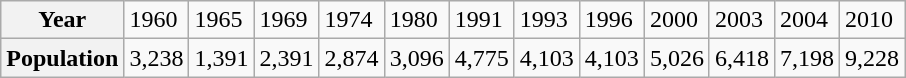<table class="wikitable">
<tr>
<th>Year</th>
<td>1960</td>
<td>1965</td>
<td>1969</td>
<td>1974</td>
<td>1980</td>
<td>1991</td>
<td>1993</td>
<td>1996</td>
<td>2000</td>
<td>2003</td>
<td>2004</td>
<td>2010</td>
</tr>
<tr>
<th>Population</th>
<td>3,238</td>
<td>1,391</td>
<td>2,391</td>
<td>2,874</td>
<td>3,096</td>
<td>4,775</td>
<td>4,103</td>
<td>4,103</td>
<td>5,026</td>
<td>6,418</td>
<td>7,198</td>
<td>9,228</td>
</tr>
</table>
